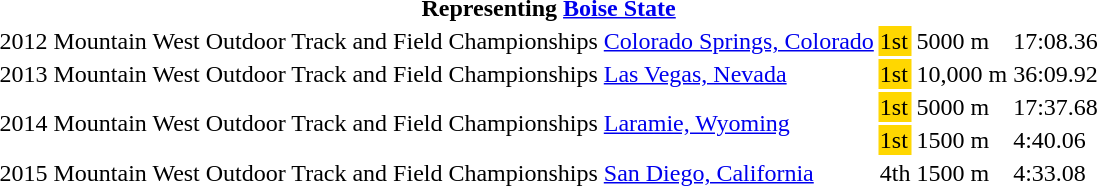<table>
<tr>
<th colspan=6>Representing <a href='#'>Boise State</a></th>
</tr>
<tr>
<td>2012</td>
<td>Mountain West Outdoor Track and Field Championships</td>
<td><a href='#'>Colorado Springs, Colorado</a></td>
<td bgcolor=gold>1st</td>
<td>5000 m</td>
<td>17:08.36</td>
</tr>
<tr>
<td>2013</td>
<td>Mountain West Outdoor Track and Field Championships</td>
<td><a href='#'>Las Vegas, Nevada</a></td>
<td bgcolor=gold>1st</td>
<td>10,000 m</td>
<td>36:09.92</td>
</tr>
<tr>
<td rowspan=2>2014</td>
<td rowspan=2>Mountain West Outdoor Track and Field Championships</td>
<td rowspan=2><a href='#'>Laramie, Wyoming</a></td>
<td bgcolor=gold>1st</td>
<td>5000 m</td>
<td>17:37.68</td>
</tr>
<tr>
<td bgcolor=gold>1st</td>
<td>1500 m</td>
<td>4:40.06</td>
</tr>
<tr>
<td>2015</td>
<td>Mountain West Outdoor Track and Field Championships</td>
<td><a href='#'>San Diego, California</a></td>
<td>4th</td>
<td>1500 m</td>
<td>4:33.08</td>
</tr>
</table>
